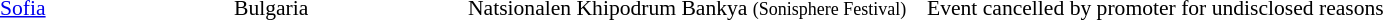<table cellpadding="2" style="border: 0px solid darkgray; font-size:90%" class="collapsible collapsed">
<tr>
<th width="150"></th>
<th width="150"></th>
<th width="150"></th>
<th width="300"></th>
</tr>
<tr border="0">
<td></td>
<td><a href='#'>Sofia</a></td>
<td>Bulgaria</td>
<td>Natsionalen Khipodrum Bankya <small>(Sonisphere Festival)</small></td>
<td>Event cancelled by promoter for undisclosed reasons</td>
</tr>
</table>
